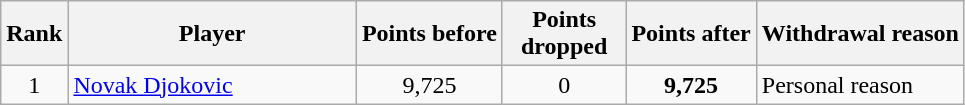<table class="wikitable sortable">
<tr>
<th>Rank</th>
<th style="width:185px;">Player</th>
<th>Points before</th>
<th style="width:75px;">Points dropped</th>
<th>Points after</th>
<th>Withdrawal reason</th>
</tr>
<tr>
<td style="text-align:center;">1</td>
<td> <a href='#'>Novak Djokovic</a></td>
<td style="text-align:center;">9,725</td>
<td style="text-align:center;">0</td>
<td style="text-align:center;"><strong>9,725</strong></td>
<td>Personal reason</td>
</tr>
</table>
